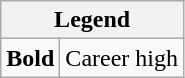<table class="wikitable mw-collapsible mw-collapsed">
<tr>
<th colspan="2">Legend</th>
</tr>
<tr>
<td><strong>Bold</strong></td>
<td>Career high</td>
</tr>
</table>
